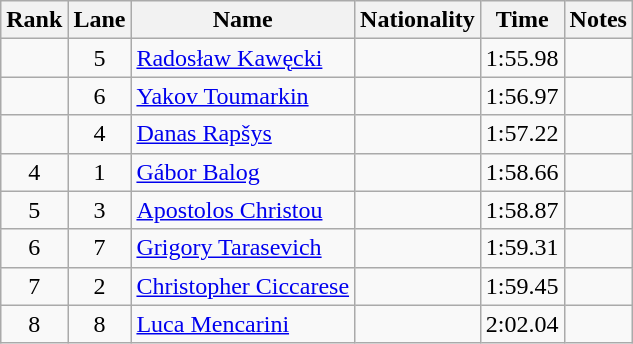<table class="wikitable sortable" style="text-align:center">
<tr>
<th>Rank</th>
<th>Lane</th>
<th>Name</th>
<th>Nationality</th>
<th>Time</th>
<th>Notes</th>
</tr>
<tr>
<td></td>
<td>5</td>
<td align=left><a href='#'>Radosław Kawęcki</a></td>
<td align=left></td>
<td>1:55.98</td>
<td></td>
</tr>
<tr>
<td></td>
<td>6</td>
<td align=left><a href='#'>Yakov Toumarkin</a></td>
<td align=left></td>
<td>1:56.97</td>
<td></td>
</tr>
<tr>
<td></td>
<td>4</td>
<td align=left><a href='#'>Danas Rapšys</a></td>
<td align=left></td>
<td>1:57.22</td>
<td></td>
</tr>
<tr>
<td>4</td>
<td>1</td>
<td align=left><a href='#'>Gábor Balog</a></td>
<td align=left></td>
<td>1:58.66</td>
<td></td>
</tr>
<tr>
<td>5</td>
<td>3</td>
<td align=left><a href='#'>Apostolos Christou</a></td>
<td align=left></td>
<td>1:58.87</td>
<td></td>
</tr>
<tr>
<td>6</td>
<td>7</td>
<td align=left><a href='#'>Grigory Tarasevich</a></td>
<td align=left></td>
<td>1:59.31</td>
<td></td>
</tr>
<tr>
<td>7</td>
<td>2</td>
<td align=left><a href='#'>Christopher Ciccarese</a></td>
<td align=left></td>
<td>1:59.45</td>
<td></td>
</tr>
<tr>
<td>8</td>
<td>8</td>
<td align=left><a href='#'>Luca Mencarini</a></td>
<td align=left></td>
<td>2:02.04</td>
<td></td>
</tr>
</table>
